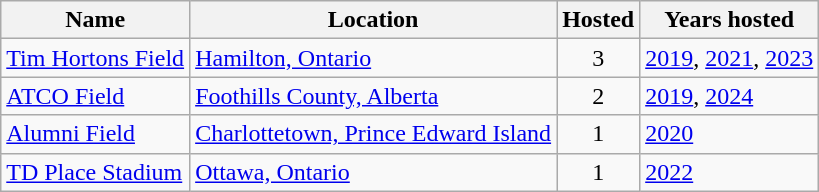<table class="wikitable sortable">
<tr>
<th>Name</th>
<th>Location</th>
<th>Hosted</th>
<th>Years hosted</th>
</tr>
<tr>
<td><a href='#'>Tim Hortons Field</a></td>
<td><a href='#'>Hamilton, Ontario</a></td>
<td align=center>3</td>
<td><a href='#'>2019</a>, <a href='#'>2021</a>, <a href='#'>2023</a></td>
</tr>
<tr>
<td><a href='#'>ATCO Field</a></td>
<td><a href='#'>Foothills County, Alberta</a></td>
<td align=center>2</td>
<td><a href='#'>2019</a>, <a href='#'>2024</a></td>
</tr>
<tr>
<td><a href='#'>Alumni Field</a></td>
<td><a href='#'>Charlottetown, Prince Edward Island</a></td>
<td align=center>1</td>
<td><a href='#'>2020</a></td>
</tr>
<tr>
<td><a href='#'>TD Place Stadium</a></td>
<td><a href='#'>Ottawa, Ontario</a></td>
<td align=center>1</td>
<td><a href='#'>2022</a></td>
</tr>
</table>
